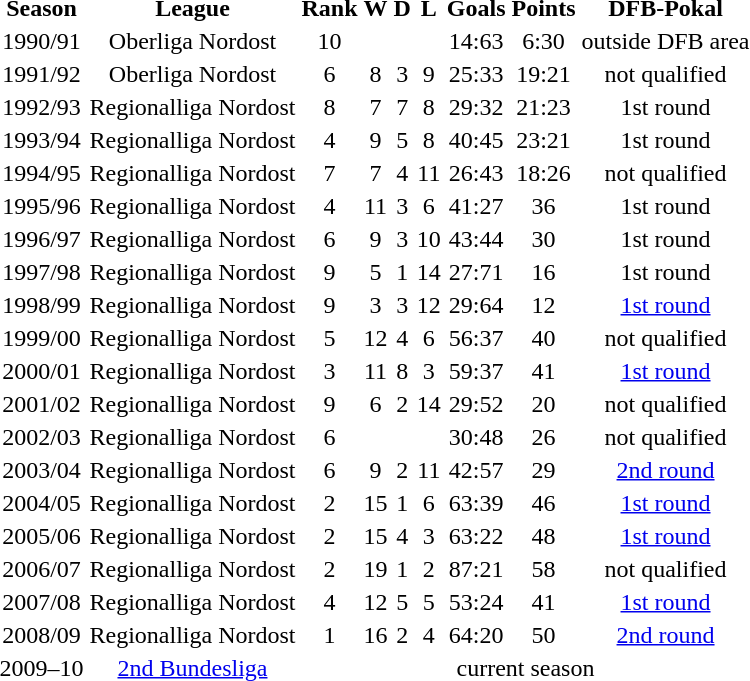<table class= class="wikitable">
<tr>
<th>Season</th>
<th>League</th>
<th>Rank</th>
<th>W</th>
<th>D</th>
<th>L</th>
<th>Goals</th>
<th>Points</th>
<th>DFB-Pokal</th>
</tr>
<tr align="center">
<td>1990/91</td>
<td>Oberliga Nordost</td>
<td>10</td>
<td></td>
<td></td>
<td></td>
<td>14:63</td>
<td>6:30</td>
<td>outside DFB area</td>
</tr>
<tr align="center">
<td>1991/92</td>
<td>Oberliga Nordost</td>
<td>6</td>
<td>8</td>
<td>3</td>
<td>9</td>
<td>25:33</td>
<td>19:21</td>
<td>not qualified</td>
</tr>
<tr align="center">
<td>1992/93</td>
<td>Regionalliga Nordost</td>
<td>8</td>
<td>7</td>
<td>7</td>
<td>8</td>
<td>29:32</td>
<td>21:23</td>
<td>1st round</td>
</tr>
<tr align="center">
<td>1993/94</td>
<td>Regionalliga Nordost</td>
<td>4</td>
<td>9</td>
<td>5</td>
<td>8</td>
<td>40:45</td>
<td>23:21</td>
<td>1st round</td>
</tr>
<tr align="center">
<td>1994/95</td>
<td>Regionalliga Nordost</td>
<td>7</td>
<td>7</td>
<td>4</td>
<td>11</td>
<td>26:43</td>
<td>18:26</td>
<td>not qualified</td>
</tr>
<tr align="center">
<td>1995/96</td>
<td>Regionalliga Nordost</td>
<td>4</td>
<td>11</td>
<td>3</td>
<td>6</td>
<td>41:27</td>
<td>36</td>
<td>1st round</td>
</tr>
<tr align="center">
<td>1996/97</td>
<td>Regionalliga Nordost</td>
<td>6</td>
<td>9</td>
<td>3</td>
<td>10</td>
<td>43:44</td>
<td>30</td>
<td>1st round</td>
</tr>
<tr align="center">
<td>1997/98</td>
<td>Regionalliga Nordost</td>
<td>9</td>
<td>5</td>
<td>1</td>
<td>14</td>
<td>27:71</td>
<td>16</td>
<td>1st round</td>
</tr>
<tr align="center">
<td>1998/99</td>
<td>Regionalliga Nordost</td>
<td>9</td>
<td>3</td>
<td>3</td>
<td>12</td>
<td>29:64</td>
<td>12</td>
<td><a href='#'>1st round</a></td>
</tr>
<tr align="center">
<td>1999/00</td>
<td>Regionalliga Nordost</td>
<td>5</td>
<td>12</td>
<td>4</td>
<td>6</td>
<td>56:37</td>
<td>40</td>
<td>not qualified</td>
</tr>
<tr align="center">
<td>2000/01</td>
<td>Regionalliga Nordost</td>
<td>3</td>
<td>11</td>
<td>8</td>
<td>3</td>
<td>59:37</td>
<td>41</td>
<td><a href='#'>1st round</a></td>
</tr>
<tr align="center">
<td>2001/02</td>
<td>Regionalliga Nordost</td>
<td>9</td>
<td>6</td>
<td>2</td>
<td>14</td>
<td>29:52</td>
<td>20</td>
<td>not qualified</td>
</tr>
<tr align="center">
<td>2002/03</td>
<td>Regionalliga Nordost</td>
<td>6</td>
<td></td>
<td></td>
<td></td>
<td>30:48</td>
<td>26</td>
<td>not qualified</td>
</tr>
<tr align="center">
<td>2003/04</td>
<td>Regionalliga Nordost</td>
<td>6</td>
<td>9</td>
<td>2</td>
<td>11</td>
<td>42:57</td>
<td>29</td>
<td><a href='#'>2nd round</a></td>
</tr>
<tr align="center">
<td>2004/05</td>
<td>Regionalliga Nordost</td>
<td>2</td>
<td>15</td>
<td>1</td>
<td>6</td>
<td>63:39</td>
<td>46</td>
<td><a href='#'>1st round</a></td>
</tr>
<tr align="center">
<td>2005/06</td>
<td>Regionalliga Nordost</td>
<td>2</td>
<td>15</td>
<td>4</td>
<td>3</td>
<td>63:22</td>
<td>48</td>
<td><a href='#'>1st round</a></td>
</tr>
<tr align="center">
<td>2006/07</td>
<td>Regionalliga Nordost</td>
<td>2</td>
<td>19</td>
<td>1</td>
<td>2</td>
<td>87:21</td>
<td>58</td>
<td>not qualified</td>
</tr>
<tr align="center">
<td>2007/08</td>
<td>Regionalliga Nordost</td>
<td>4</td>
<td>12</td>
<td>5</td>
<td>5</td>
<td>53:24</td>
<td>41</td>
<td><a href='#'>1st round</a></td>
</tr>
<tr align="center">
<td>2008/09</td>
<td>Regionalliga Nordost</td>
<td>1</td>
<td>16</td>
<td>2</td>
<td>4</td>
<td>64:20</td>
<td>50</td>
<td><a href='#'>2nd round</a></td>
</tr>
<tr align="center">
<td>2009–10</td>
<td><a href='#'>2nd Bundesliga</a></td>
<td colspan="7">current season</td>
</tr>
</table>
